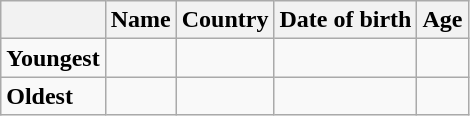<table class="wikitable">
<tr>
<th></th>
<th><strong>Name</strong></th>
<th><strong>Country</strong></th>
<th><strong>Date of birth</strong></th>
<th><strong>Age</strong></th>
</tr>
<tr>
<td><strong>Youngest</strong></td>
<td></td>
<td></td>
<td></td>
<td></td>
</tr>
<tr>
<td><strong>Oldest</strong></td>
<td></td>
<td></td>
<td></td>
<td></td>
</tr>
</table>
